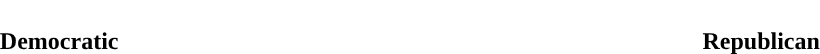<table style="width:70%; text-align:center">
<tr style="color:white">
<td style="background:"><strong>267</strong></td>
<td style="background:"><strong>6</strong></td>
<td style="background:"><strong>162</strong></td>
</tr>
<tr>
<td><span><strong>Democratic</strong></span></td>
<td></td>
<td><span><strong>Republican</strong></span></td>
</tr>
</table>
